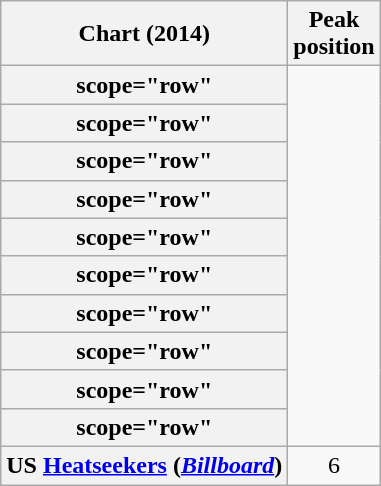<table class="wikitable sortable plainrowheaders" style="text-align:center">
<tr>
<th scope="col">Chart (2014)</th>
<th scope="col">Peak<br>position</th>
</tr>
<tr>
<th>scope="row"</th>
</tr>
<tr>
<th>scope="row"</th>
</tr>
<tr>
<th>scope="row"</th>
</tr>
<tr>
<th>scope="row"</th>
</tr>
<tr>
<th>scope="row"</th>
</tr>
<tr>
<th>scope="row"</th>
</tr>
<tr>
<th>scope="row"</th>
</tr>
<tr>
<th>scope="row"</th>
</tr>
<tr>
<th>scope="row"</th>
</tr>
<tr>
<th>scope="row"</th>
</tr>
<tr>
<th scope="row">US <a href='#'>Heatseekers</a> (<a href='#'><em>Billboard</em></a>)</th>
<td>6</td>
</tr>
</table>
